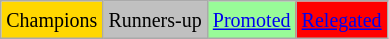<table class="wikitable">
<tr>
<td bgcolor="Gold"><small>Champions</small></td>
<td bgcolor="Silver"><small>Runners-up</small></td>
<td bgcolor=PaleGreen><small><a href='#'>Promoted</a></small></td>
<td bgcolor=Red><small><a href='#'>Relegated</a></small></td>
</tr>
</table>
